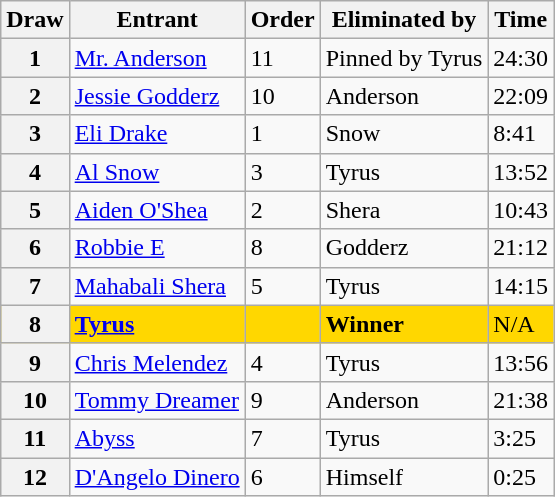<table class="wikitable sortable">
<tr>
<th>Draw</th>
<th>Entrant</th>
<th>Order</th>
<th>Eliminated by</th>
<th>Time</th>
</tr>
<tr>
<th>1</th>
<td><a href='#'>Mr. Anderson</a></td>
<td>11</td>
<td>Pinned by Tyrus</td>
<td>24:30</td>
</tr>
<tr>
<th>2</th>
<td><a href='#'>Jessie Godderz</a></td>
<td>10</td>
<td>Anderson</td>
<td>22:09</td>
</tr>
<tr>
<th>3</th>
<td><a href='#'>Eli Drake</a></td>
<td>1</td>
<td>Snow</td>
<td>8:41</td>
</tr>
<tr>
<th>4</th>
<td><a href='#'>Al Snow</a></td>
<td>3</td>
<td>Tyrus</td>
<td>13:52</td>
</tr>
<tr>
<th>5</th>
<td><a href='#'>Aiden O'Shea</a></td>
<td>2</td>
<td>Shera</td>
<td>10:43</td>
</tr>
<tr>
<th>6</th>
<td><a href='#'>Robbie E</a></td>
<td>8</td>
<td>Godderz</td>
<td>21:12</td>
</tr>
<tr>
<th>7</th>
<td><a href='#'>Mahabali Shera</a></td>
<td>5</td>
<td>Tyrus</td>
<td>14:15</td>
</tr>
<tr style="background: gold">
<th>8</th>
<td><strong><a href='#'>Tyrus</a></strong></td>
<td></td>
<td><strong>Winner</strong></td>
<td>N/A</td>
</tr>
<tr>
<th>9</th>
<td><a href='#'>Chris Melendez</a></td>
<td>4</td>
<td>Tyrus</td>
<td>13:56</td>
</tr>
<tr>
<th>10</th>
<td><a href='#'>Tommy Dreamer</a></td>
<td>9</td>
<td>Anderson</td>
<td>21:38</td>
</tr>
<tr>
<th>11</th>
<td><a href='#'>Abyss</a></td>
<td>7</td>
<td>Tyrus</td>
<td>3:25</td>
</tr>
<tr>
<th>12</th>
<td><a href='#'>D'Angelo Dinero</a></td>
<td>6</td>
<td>Himself</td>
<td>0:25</td>
</tr>
</table>
